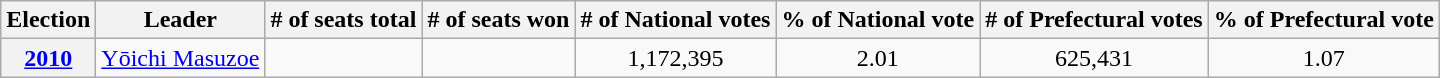<table class="wikitable sortable">
<tr>
<th>Election</th>
<th>Leader</th>
<th># of seats total</th>
<th># of seats won</th>
<th># of National votes</th>
<th>% of National vote</th>
<th># of Prefectural votes</th>
<th>% of Prefectural vote</th>
</tr>
<tr style="text-align:center;">
<th><a href='#'>2010</a></th>
<td><a href='#'>Yōichi Masuzoe</a></td>
<td></td>
<td></td>
<td>1,172,395</td>
<td>2.01</td>
<td>625,431</td>
<td>1.07</td>
</tr>
</table>
